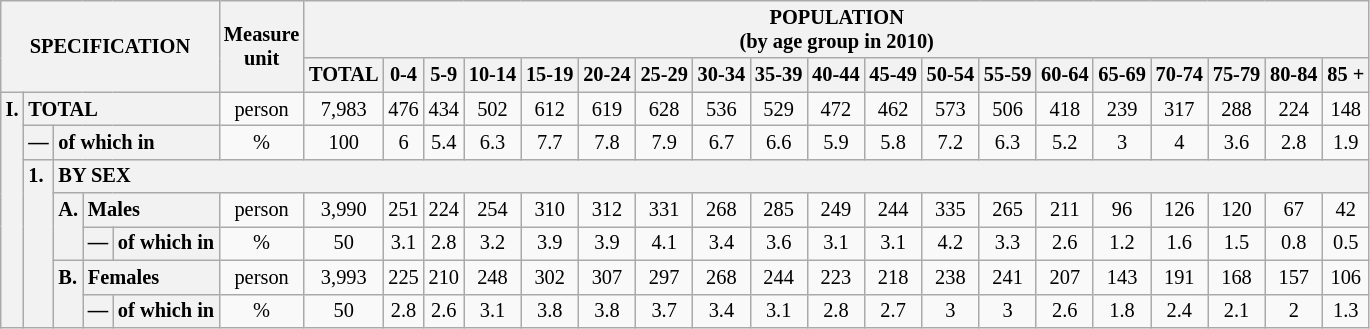<table class="wikitable" style="font-size:85%; text-align:center">
<tr>
<th rowspan="2" colspan="5">SPECIFICATION</th>
<th rowspan="2">Measure<br> unit</th>
<th colspan="20" rowspan="1">POPULATION<br> (by age group in 2010)</th>
</tr>
<tr>
<th>TOTAL</th>
<th>0-4</th>
<th>5-9</th>
<th>10-14</th>
<th>15-19</th>
<th>20-24</th>
<th>25-29</th>
<th>30-34</th>
<th>35-39</th>
<th>40-44</th>
<th>45-49</th>
<th>50-54</th>
<th>55-59</th>
<th>60-64</th>
<th>65-69</th>
<th>70-74</th>
<th>75-79</th>
<th>80-84</th>
<th>85 +</th>
</tr>
<tr>
<th style="text-align:left" valign="top" rowspan="7">I.</th>
<th style="text-align:left" colspan="4">TOTAL</th>
<td>person</td>
<td>7,983</td>
<td>476</td>
<td>434</td>
<td>502</td>
<td>612</td>
<td>619</td>
<td>628</td>
<td>536</td>
<td>529</td>
<td>472</td>
<td>462</td>
<td>573</td>
<td>506</td>
<td>418</td>
<td>239</td>
<td>317</td>
<td>288</td>
<td>224</td>
<td>148</td>
</tr>
<tr>
<th style="text-align:left" valign="top">—</th>
<th style="text-align:left" colspan="3">of which in</th>
<td>%</td>
<td>100</td>
<td>6</td>
<td>5.4</td>
<td>6.3</td>
<td>7.7</td>
<td>7.8</td>
<td>7.9</td>
<td>6.7</td>
<td>6.6</td>
<td>5.9</td>
<td>5.8</td>
<td>7.2</td>
<td>6.3</td>
<td>5.2</td>
<td>3</td>
<td>4</td>
<td>3.6</td>
<td>2.8</td>
<td>1.9</td>
</tr>
<tr>
<th style="text-align:left" valign="top" rowspan="5">1.</th>
<th style="text-align:left" colspan="23">BY SEX</th>
</tr>
<tr>
<th style="text-align:left" valign="top" rowspan="2">A.</th>
<th style="text-align:left" colspan="2">Males</th>
<td>person</td>
<td>3,990</td>
<td>251</td>
<td>224</td>
<td>254</td>
<td>310</td>
<td>312</td>
<td>331</td>
<td>268</td>
<td>285</td>
<td>249</td>
<td>244</td>
<td>335</td>
<td>265</td>
<td>211</td>
<td>96</td>
<td>126</td>
<td>120</td>
<td>67</td>
<td>42</td>
</tr>
<tr>
<th style="text-align:left" valign="top">—</th>
<th style="text-align:left" colspan="1">of which in</th>
<td>%</td>
<td>50</td>
<td>3.1</td>
<td>2.8</td>
<td>3.2</td>
<td>3.9</td>
<td>3.9</td>
<td>4.1</td>
<td>3.4</td>
<td>3.6</td>
<td>3.1</td>
<td>3.1</td>
<td>4.2</td>
<td>3.3</td>
<td>2.6</td>
<td>1.2</td>
<td>1.6</td>
<td>1.5</td>
<td>0.8</td>
<td>0.5</td>
</tr>
<tr>
<th style="text-align:left" valign="top" rowspan="2">B.</th>
<th style="text-align:left" colspan="2">Females</th>
<td>person</td>
<td>3,993</td>
<td>225</td>
<td>210</td>
<td>248</td>
<td>302</td>
<td>307</td>
<td>297</td>
<td>268</td>
<td>244</td>
<td>223</td>
<td>218</td>
<td>238</td>
<td>241</td>
<td>207</td>
<td>143</td>
<td>191</td>
<td>168</td>
<td>157</td>
<td>106</td>
</tr>
<tr>
<th style="text-align:left" valign="top">—</th>
<th style="text-align:left" colspan="1">of which in</th>
<td>%</td>
<td>50</td>
<td>2.8</td>
<td>2.6</td>
<td>3.1</td>
<td>3.8</td>
<td>3.8</td>
<td>3.7</td>
<td>3.4</td>
<td>3.1</td>
<td>2.8</td>
<td>2.7</td>
<td>3</td>
<td>3</td>
<td>2.6</td>
<td>1.8</td>
<td>2.4</td>
<td>2.1</td>
<td>2</td>
<td>1.3</td>
</tr>
</table>
